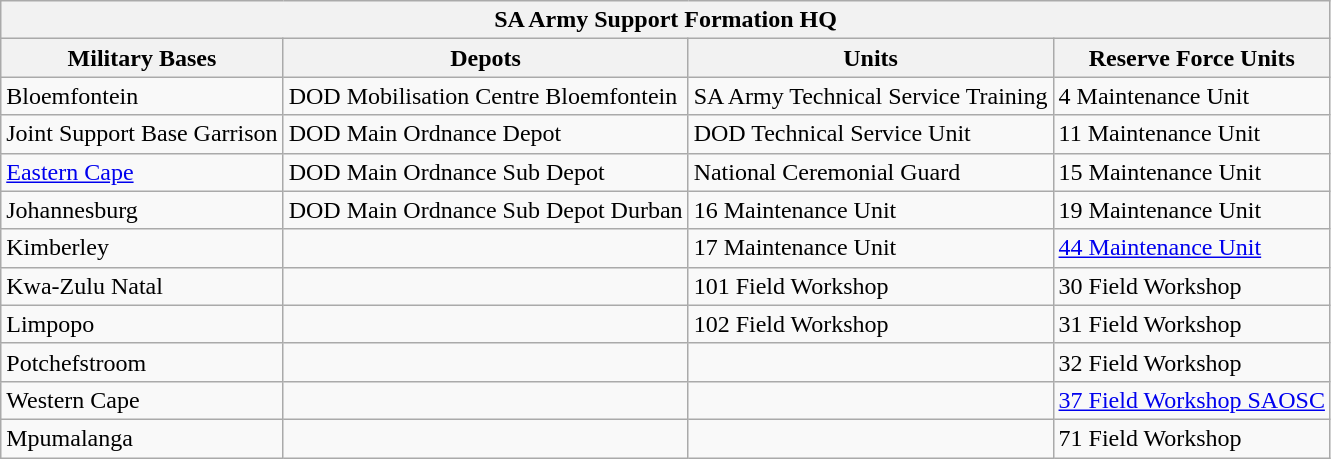<table class="wikitable">
<tr>
<th colspan="4">SA Army Support Formation HQ</th>
</tr>
<tr>
<th>Military Bases</th>
<th>Depots</th>
<th>Units</th>
<th>Reserve Force Units</th>
</tr>
<tr>
<td> Bloemfontein</td>
<td>DOD Mobilisation Centre Bloemfontein</td>
<td>SA Army Technical Service Training</td>
<td>4 Maintenance Unit</td>
</tr>
<tr>
<td>Joint Support Base Garrison</td>
<td>DOD Main Ordnance Depot</td>
<td>DOD Technical Service Unit</td>
<td>11 Maintenance Unit</td>
</tr>
<tr>
<td> <a href='#'>Eastern Cape</a></td>
<td>DOD Main Ordnance Sub Depot</td>
<td>National Ceremonial Guard</td>
<td>15 Maintenance Unit</td>
</tr>
<tr>
<td> Johannesburg</td>
<td>DOD Main Ordnance Sub Depot Durban</td>
<td>16 Maintenance Unit</td>
<td>19 Maintenance Unit</td>
</tr>
<tr>
<td> Kimberley</td>
<td></td>
<td>17 Maintenance Unit</td>
<td><a href='#'>44 Maintenance Unit</a></td>
</tr>
<tr>
<td> Kwa-Zulu Natal</td>
<td></td>
<td>101 Field Workshop</td>
<td>30 Field Workshop</td>
</tr>
<tr>
<td> Limpopo</td>
<td></td>
<td>102 Field Workshop</td>
<td>31 Field Workshop</td>
</tr>
<tr>
<td> Potchefstroom</td>
<td></td>
<td></td>
<td>32 Field Workshop</td>
</tr>
<tr>
<td> Western Cape</td>
<td></td>
<td></td>
<td><a href='#'>37 Field Workshop SAOSC</a></td>
</tr>
<tr>
<td> Mpumalanga</td>
<td></td>
<td></td>
<td>71 Field Workshop</td>
</tr>
</table>
